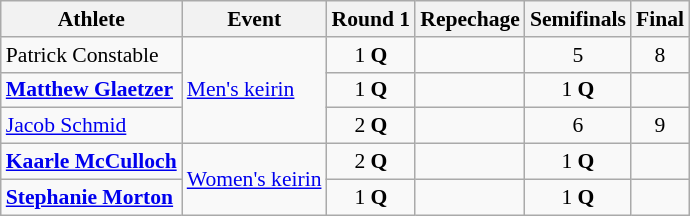<table class=wikitable style=font-size:90%;text-align:center>
<tr>
<th>Athlete</th>
<th>Event</th>
<th>Round 1</th>
<th>Repechage</th>
<th>Semifinals</th>
<th>Final</th>
</tr>
<tr>
<td align=left>Patrick Constable</td>
<td align=left rowspan=3><a href='#'>Men's keirin</a></td>
<td>1 <strong>Q</strong></td>
<td></td>
<td>5</td>
<td>8</td>
</tr>
<tr>
<td align=left><strong><a href='#'>Matthew Glaetzer</a></strong></td>
<td>1 <strong>Q</strong></td>
<td></td>
<td>1 <strong>Q</strong></td>
<td></td>
</tr>
<tr>
<td align=left><a href='#'>Jacob Schmid</a></td>
<td>2 <strong>Q</strong></td>
<td></td>
<td>6</td>
<td>9</td>
</tr>
<tr>
<td align=left><strong><a href='#'>Kaarle McCulloch</a></strong></td>
<td align=left rowspan=2><a href='#'>Women's keirin</a></td>
<td>2 <strong>Q</strong></td>
<td></td>
<td>1 <strong>Q</strong></td>
<td></td>
</tr>
<tr>
<td align=left><strong><a href='#'>Stephanie Morton</a></strong></td>
<td>1 <strong>Q</strong></td>
<td></td>
<td>1 <strong>Q</strong></td>
<td></td>
</tr>
</table>
